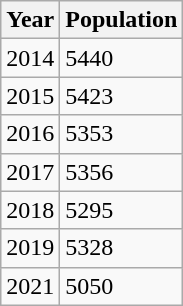<table class="wikitable">
<tr>
<th>Year</th>
<th>Population</th>
</tr>
<tr>
<td>2014</td>
<td>5440</td>
</tr>
<tr>
<td>2015</td>
<td>5423</td>
</tr>
<tr>
<td>2016</td>
<td>5353</td>
</tr>
<tr>
<td>2017</td>
<td>5356</td>
</tr>
<tr>
<td>2018</td>
<td>5295</td>
</tr>
<tr>
<td>2019</td>
<td>5328</td>
</tr>
<tr>
<td>2021</td>
<td>5050</td>
</tr>
</table>
